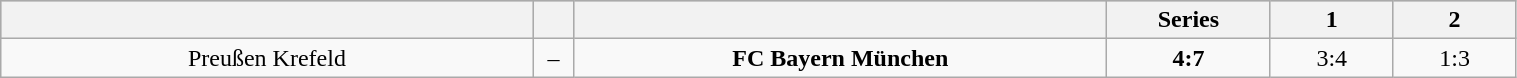<table class="wikitable" width="80%">
<tr style="background-color:#c0c0c0;">
<th style="width:32.5%;"></th>
<th style="width:2.5%;"></th>
<th style="width:32.5%;"></th>
<th style="width:10%;">Series</th>
<th style="width:7.5%;">1</th>
<th style="width:7.5%;">2</th>
</tr>
<tr align="center">
<td>Preußen Krefeld</td>
<td>–</td>
<td><strong>FC Bayern München</strong></td>
<td><strong>4:7</strong></td>
<td>3:4</td>
<td>1:3</td>
</tr>
</table>
